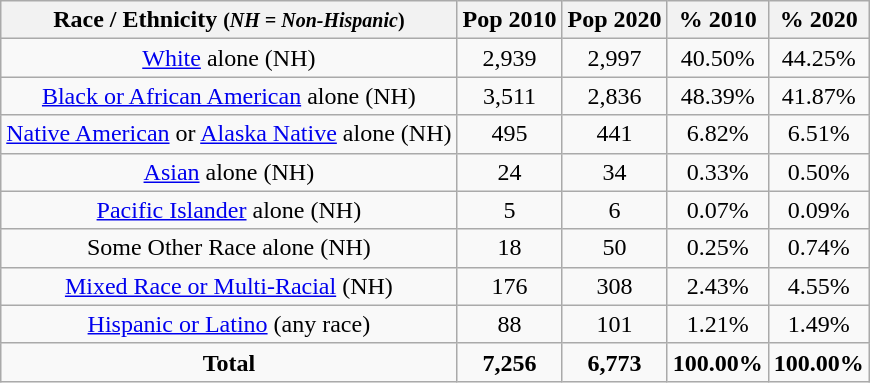<table class="wikitable" style="text-align:center;">
<tr>
<th>Race / Ethnicity <small>(<em>NH = Non-Hispanic</em>)</small></th>
<th>Pop 2010</th>
<th>Pop 2020</th>
<th>% 2010</th>
<th>% 2020</th>
</tr>
<tr>
<td><a href='#'>White</a> alone (NH)</td>
<td>2,939</td>
<td>2,997</td>
<td>40.50%</td>
<td>44.25%</td>
</tr>
<tr>
<td><a href='#'>Black or African American</a> alone (NH)</td>
<td>3,511</td>
<td>2,836</td>
<td>48.39%</td>
<td>41.87%</td>
</tr>
<tr>
<td><a href='#'>Native American</a> or <a href='#'>Alaska Native</a> alone (NH)</td>
<td>495</td>
<td>441</td>
<td>6.82%</td>
<td>6.51%</td>
</tr>
<tr>
<td><a href='#'>Asian</a> alone (NH)</td>
<td>24</td>
<td>34</td>
<td>0.33%</td>
<td>0.50%</td>
</tr>
<tr>
<td><a href='#'>Pacific Islander</a> alone (NH)</td>
<td>5</td>
<td>6</td>
<td>0.07%</td>
<td>0.09%</td>
</tr>
<tr>
<td>Some Other Race alone (NH)</td>
<td>18</td>
<td>50</td>
<td>0.25%</td>
<td>0.74%</td>
</tr>
<tr>
<td><a href='#'>Mixed Race or Multi-Racial</a> (NH)</td>
<td>176</td>
<td>308</td>
<td>2.43%</td>
<td>4.55%</td>
</tr>
<tr>
<td><a href='#'>Hispanic or Latino</a> (any race)</td>
<td>88</td>
<td>101</td>
<td>1.21%</td>
<td>1.49%</td>
</tr>
<tr>
<td><strong>Total</strong></td>
<td><strong>7,256</strong></td>
<td><strong>6,773</strong></td>
<td><strong>100.00%</strong></td>
<td><strong>100.00%</strong></td>
</tr>
</table>
